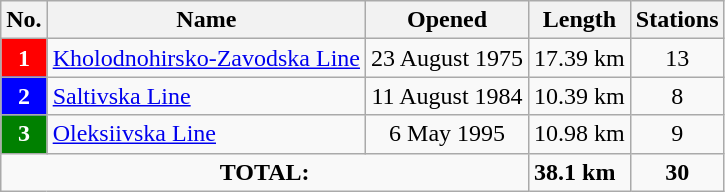<table class="wikitable" "align: center;">
<tr>
<th>No.</th>
<th>Name</th>
<th>Opened</th>
<th>Length</th>
<th>Stations</th>
</tr>
<tr>
<th style="background: red; color:white">1</th>
<td style="text-align: left;"><a href='#'>Kholodnohirsko-Zavodska Line</a></td>
<td style="text-align: center;">23 August 1975</td>
<td>17.39 km</td>
<td style="text-align: center;">13</td>
</tr>
<tr>
<th style="background: blue; color:white">2</th>
<td style="text-align: left;"><a href='#'>Saltivska Line</a></td>
<td style="text-align: center;">11 August 1984</td>
<td>10.39 km</td>
<td style="text-align: center;">8</td>
</tr>
<tr>
<th style="background: green; color:white">3</th>
<td style="text-align: left;"><a href='#'>Oleksiivska Line</a></td>
<td style="text-align: center;">6 May 1995</td>
<td>10.98 km</td>
<td style="text-align: center;">9</td>
</tr>
<tr>
<td colspan="3" style="text-align: center;"><strong>TOTAL:</strong></td>
<td><strong>38.1 km</strong></td>
<td style="text-align: center;"><strong>30</strong></td>
</tr>
</table>
